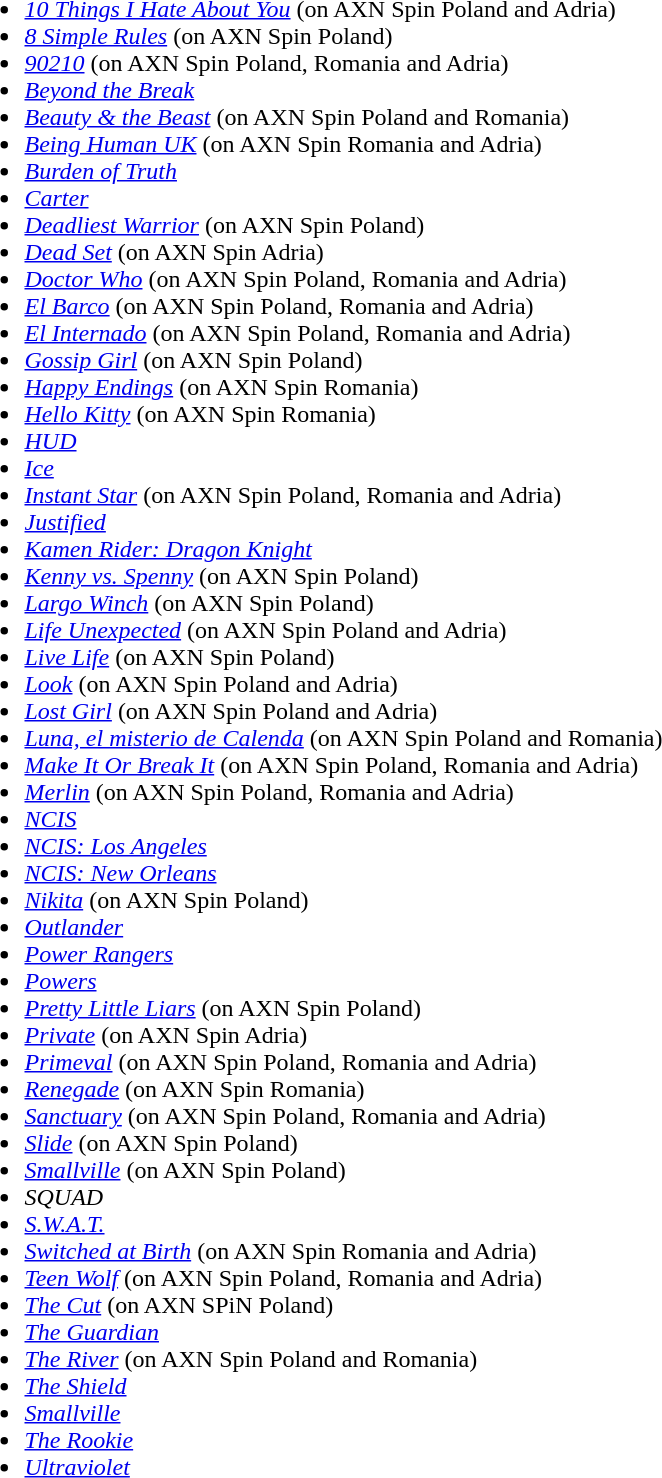<table style="width:75%;">
<tr valign="top">
<td><br><ul><li><em><a href='#'>10 Things I Hate About You</a></em> (on AXN Spin Poland and Adria)</li><li><em><a href='#'>8 Simple Rules</a></em> (on AXN Spin Poland)</li><li><em><a href='#'>90210</a></em> (on AXN Spin Poland, Romania and Adria)</li><li><em><a href='#'>Beyond the Break</a></em></li><li><em><a href='#'>Beauty & the Beast</a></em> (on AXN Spin Poland and Romania)</li><li><em><a href='#'>Being Human UK</a></em> (on AXN Spin Romania and Adria)</li><li><em><a href='#'>Burden of Truth</a></em></li><li><em><a href='#'>Carter</a></em></li><li><em><a href='#'>Deadliest Warrior</a></em> (on AXN Spin Poland)</li><li><em><a href='#'>Dead Set</a></em> (on AXN Spin Adria)</li><li><em><a href='#'>Doctor Who</a></em> (on AXN Spin Poland, Romania and Adria)</li><li><em><a href='#'>El Barco</a></em> (on AXN Spin Poland, Romania and Adria)</li><li><em><a href='#'>El Internado</a></em> (on AXN Spin Poland, Romania and Adria)</li><li><em><a href='#'>Gossip Girl</a></em> (on AXN Spin Poland)</li><li><em><a href='#'>Happy Endings</a></em> (on AXN Spin Romania)</li><li><em><a href='#'>Hello Kitty</a></em> (on AXN Spin Romania)</li><li><em><a href='#'>HUD</a></em></li><li><em><a href='#'>Ice</a></em></li><li><em><a href='#'>Instant Star</a></em> (on AXN Spin Poland, Romania and Adria)</li><li><em><a href='#'>Justified</a></em></li><li><em><a href='#'>Kamen Rider: Dragon Knight</a></em></li><li><em><a href='#'>Kenny vs. Spenny</a></em> (on AXN Spin Poland)</li><li><em><a href='#'>Largo Winch</a></em> (on AXN Spin Poland)</li><li><em><a href='#'>Life Unexpected</a></em> (on AXN Spin Poland and Adria)</li><li><em><a href='#'>Live Life</a></em> (on AXN Spin Poland)</li><li><em><a href='#'>Look</a></em> (on AXN Spin Poland and Adria)</li><li><em><a href='#'>Lost Girl</a></em> (on AXN Spin Poland and Adria)</li><li><em><a href='#'>Luna, el misterio de Calenda</a></em> (on AXN Spin Poland and Romania)</li><li><em><a href='#'>Make It Or Break It</a></em> (on AXN Spin Poland, Romania and Adria)</li><li><em><a href='#'>Merlin</a></em> (on AXN Spin Poland, Romania and Adria)</li><li><em><a href='#'>NCIS</a></em></li><li><em><a href='#'>NCIS: Los Angeles</a></em></li><li><em><a href='#'>NCIS: New Orleans</a></em></li><li><em><a href='#'>Nikita</a></em> (on AXN Spin Poland)</li><li><em><a href='#'>Outlander</a></em></li><li><em><a href='#'>Power Rangers</a></em></li><li><em><a href='#'>Powers</a></em></li><li><em><a href='#'>Pretty Little Liars</a></em> (on AXN Spin Poland)</li><li><em><a href='#'>Private</a></em> (on AXN Spin Adria)</li><li><em><a href='#'>Primeval</a></em> (on AXN Spin Poland, Romania and Adria)</li><li><em><a href='#'>Renegade</a></em> (on AXN Spin Romania)</li><li><em><a href='#'>Sanctuary</a></em> (on AXN Spin Poland, Romania and Adria)</li><li><em><a href='#'>Slide</a></em> (on AXN Spin Poland)</li><li><em><a href='#'>Smallville</a></em> (on AXN Spin Poland)</li><li><em>SQUAD</em></li><li><em><a href='#'>S.W.A.T.</a></em></li><li><em><a href='#'>Switched at Birth</a></em> (on AXN Spin Romania and Adria)</li><li><em><a href='#'>Teen Wolf</a></em> (on AXN Spin Poland, Romania and Adria)</li><li><em><a href='#'>The Cut</a></em> (on AXN SPiN Poland)</li><li><em><a href='#'>The Guardian</a></em></li><li><em><a href='#'>The River</a></em> (on AXN Spin Poland and Romania)</li><li><em><a href='#'>The Shield</a></em></li><li><em><a href='#'>Smallville</a></em></li><li><em><a href='#'>The Rookie</a></em></li><li><em><a href='#'>Ultraviolet</a></em></li></ul></td>
</tr>
</table>
